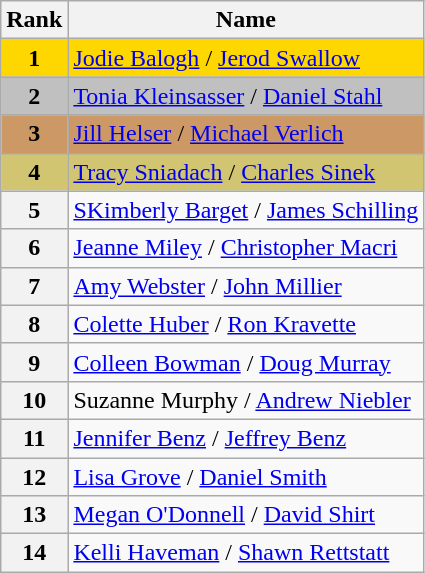<table class="wikitable">
<tr>
<th>Rank</th>
<th>Name</th>
</tr>
<tr bgcolor="gold">
<td align="center"><strong>1</strong></td>
<td><a href='#'>Jodie Balogh</a> / <a href='#'>Jerod Swallow</a></td>
</tr>
<tr bgcolor="silver">
<td align="center"><strong>2</strong></td>
<td><a href='#'>Tonia Kleinsasser</a> / <a href='#'>Daniel Stahl</a></td>
</tr>
<tr bgcolor="cc9966">
<td align="center"><strong>3</strong></td>
<td><a href='#'>Jill Helser</a> / <a href='#'>Michael Verlich</a></td>
</tr>
<tr bgcolor="#d1c571">
<td align="center"><strong>4</strong></td>
<td><a href='#'>Tracy Sniadach</a> / <a href='#'>Charles Sinek</a></td>
</tr>
<tr>
<th>5</th>
<td><a href='#'>SKimberly Barget</a> / <a href='#'>James Schilling</a></td>
</tr>
<tr>
<th>6</th>
<td><a href='#'>Jeanne Miley</a> / <a href='#'>Christopher Macri</a></td>
</tr>
<tr>
<th>7</th>
<td><a href='#'>Amy Webster</a> / <a href='#'>John Millier</a></td>
</tr>
<tr>
<th>8</th>
<td><a href='#'>Colette Huber</a> / <a href='#'>Ron Kravette</a></td>
</tr>
<tr>
<th>9</th>
<td><a href='#'>Colleen Bowman</a> / <a href='#'>Doug Murray</a></td>
</tr>
<tr>
<th>10</th>
<td>Suzanne Murphy / <a href='#'>Andrew Niebler</a></td>
</tr>
<tr>
<th>11</th>
<td><a href='#'>Jennifer Benz</a> / <a href='#'>Jeffrey Benz</a></td>
</tr>
<tr>
<th>12</th>
<td><a href='#'>Lisa Grove</a> / <a href='#'>Daniel Smith</a></td>
</tr>
<tr>
<th>13</th>
<td><a href='#'>Megan O'Donnell</a> / <a href='#'>David Shirt</a></td>
</tr>
<tr>
<th>14</th>
<td><a href='#'>Kelli Haveman</a> / <a href='#'>Shawn Rettstatt</a></td>
</tr>
</table>
